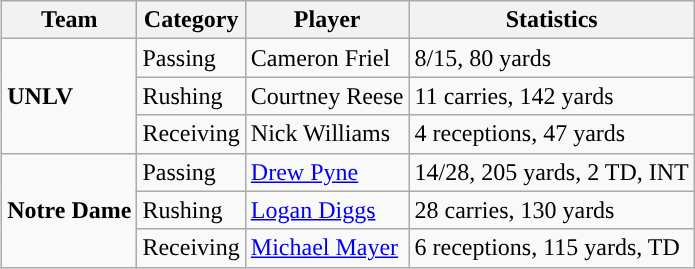<table class="wikitable" style="float: right;">
<tr>
<th>Team</th>
<th>Category</th>
<th>Player</th>
<th>Statistics</th>
</tr>
<tr>
<td rowspan=3><strong>UNLV</strong></td>
<td>Passing</td>
<td>Cameron Friel</td>
<td>8/15, 80 yards</td>
</tr>
<tr>
<td>Rushing</td>
<td>Courtney Reese</td>
<td>11 carries, 142 yards</td>
</tr>
<tr>
<td>Receiving</td>
<td>Nick Williams</td>
<td>4 receptions, 47 yards</td>
</tr>
<tr>
<td rowspan=3><strong>Notre Dame</strong></td>
<td>Passing</td>
<td><a href='#'>Drew Pyne</a></td>
<td>14/28, 205 yards, 2 TD, INT</td>
</tr>
<tr>
<td>Rushing</td>
<td><a href='#'>Logan Diggs</a></td>
<td>28 carries, 130 yards</td>
</tr>
<tr>
<td>Receiving</td>
<td><a href='#'>Michael Mayer</a></td>
<td>6 receptions, 115 yards, TD</td>
</tr>
</table>
